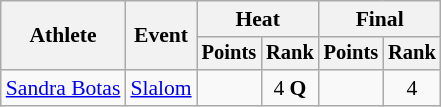<table class=wikitable style="font-size:90%">
<tr>
<th rowspan="2">Athlete</th>
<th rowspan="2">Event</th>
<th colspan="2">Heat</th>
<th colspan="2">Final</th>
</tr>
<tr style="font-size:95%">
<th>Points</th>
<th>Rank</th>
<th>Points</th>
<th>Rank</th>
</tr>
<tr align=center>
<td align=left><a href='#'>Sandra Botas</a></td>
<td align=left><a href='#'>Slalom</a></td>
<td></td>
<td>4 <strong>Q</strong></td>
<td></td>
<td>4</td>
</tr>
</table>
